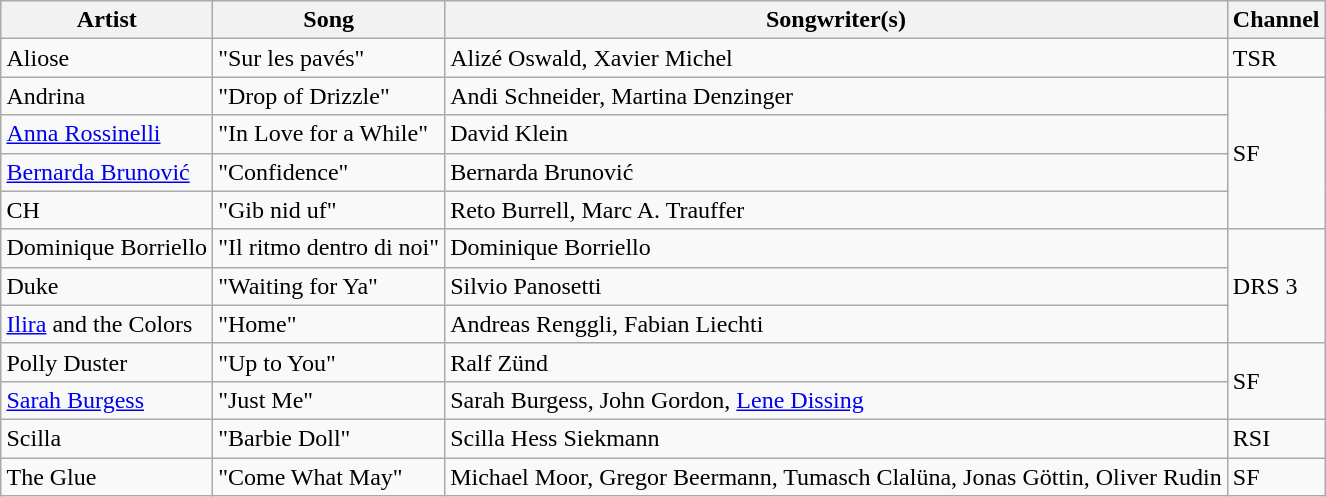<table class="sortable wikitable" style="margin: 1em auto 1em auto;">
<tr>
<th>Artist</th>
<th>Song</th>
<th>Songwriter(s)</th>
<th>Channel</th>
</tr>
<tr>
<td align="left">Aliose</td>
<td align="left">"Sur les pavés"</td>
<td align="left">Alizé Oswald, Xavier Michel</td>
<td>TSR</td>
</tr>
<tr>
<td align="left">Andrina</td>
<td align="left">"Drop of Drizzle"</td>
<td align="left">Andi Schneider, Martina Denzinger</td>
<td rowspan="4">SF</td>
</tr>
<tr>
<td align="left"><a href='#'>Anna Rossinelli</a></td>
<td align="left">"In Love for a While"</td>
<td align="left">David Klein</td>
</tr>
<tr>
<td align="left"><a href='#'>Bernarda Brunović</a></td>
<td align="left">"Confidence"</td>
<td align="left">Bernarda Brunović</td>
</tr>
<tr>
<td align="left">CH</td>
<td align="left">"Gib nid uf"</td>
<td align="left">Reto Burrell, Marc A. Trauffer</td>
</tr>
<tr>
<td align="left">Dominique Borriello</td>
<td align="left">"Il ritmo dentro di noi"</td>
<td align="left">Dominique Borriello</td>
<td rowspan="3">DRS 3</td>
</tr>
<tr>
<td align="left">Duke</td>
<td align="left">"Waiting for Ya"</td>
<td align="left">Silvio Panosetti</td>
</tr>
<tr>
<td align="left"><a href='#'>Ilira</a> and the Colors</td>
<td align="left">"Home"</td>
<td align="left">Andreas Renggli, Fabian Liechti</td>
</tr>
<tr>
<td align="left">Polly Duster</td>
<td align="left">"Up to You"</td>
<td align="left">Ralf Zünd</td>
<td rowspan="2">SF</td>
</tr>
<tr>
<td align="left"><a href='#'>Sarah Burgess</a></td>
<td align="left">"Just Me"</td>
<td align="left">Sarah Burgess, John Gordon, <a href='#'>Lene Dissing</a></td>
</tr>
<tr>
<td align="left">Scilla</td>
<td align="left">"Barbie Doll"</td>
<td align="left">Scilla Hess Siekmann</td>
<td>RSI</td>
</tr>
<tr>
<td align="left">The Glue</td>
<td align="left">"Come What May"</td>
<td align="left">Michael Moor, Gregor Beermann, Tumasch Clalüna, Jonas Göttin, Oliver Rudin</td>
<td>SF</td>
</tr>
</table>
